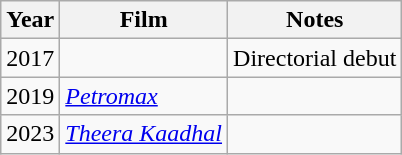<table class="wikitable sortable">
<tr>
<th>Year</th>
<th>Film</th>
<th>Notes</th>
</tr>
<tr>
<td>2017</td>
<td></td>
<td>Directorial debut</td>
</tr>
<tr>
<td>2019</td>
<td><em><a href='#'>Petromax</a></em></td>
<td></td>
</tr>
<tr>
<td>2023</td>
<td><em><a href='#'>Theera Kaadhal</a></em></td>
<td></td>
</tr>
</table>
